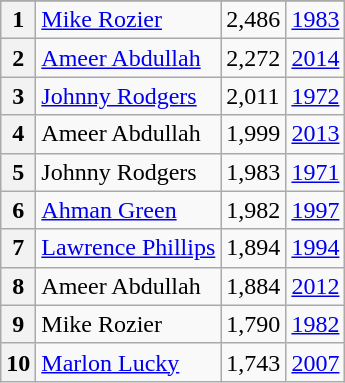<table class=wikitable>
<tr>
</tr>
<tr>
<th>1</th>
<td><a href='#'>Mike Rozier</a></td>
<td>2,486</td>
<td><a href='#'>1983</a></td>
</tr>
<tr>
<th>2</th>
<td><a href='#'>Ameer Abdullah</a></td>
<td>2,272</td>
<td><a href='#'>2014</a></td>
</tr>
<tr>
<th>3</th>
<td><a href='#'>Johnny Rodgers</a></td>
<td>2,011</td>
<td><a href='#'>1972</a></td>
</tr>
<tr>
<th>4</th>
<td>Ameer Abdullah</td>
<td>1,999</td>
<td><a href='#'>2013</a></td>
</tr>
<tr>
<th>5</th>
<td>Johnny Rodgers</td>
<td>1,983</td>
<td><a href='#'>1971</a></td>
</tr>
<tr>
<th>6</th>
<td><a href='#'>Ahman Green</a></td>
<td>1,982</td>
<td><a href='#'>1997</a></td>
</tr>
<tr>
<th>7</th>
<td><a href='#'>Lawrence Phillips</a></td>
<td>1,894</td>
<td><a href='#'>1994</a></td>
</tr>
<tr>
<th>8</th>
<td>Ameer Abdullah</td>
<td>1,884</td>
<td><a href='#'>2012</a></td>
</tr>
<tr>
<th>9</th>
<td>Mike Rozier</td>
<td>1,790</td>
<td><a href='#'>1982</a></td>
</tr>
<tr>
<th>10</th>
<td><a href='#'>Marlon Lucky</a></td>
<td>1,743</td>
<td><a href='#'>2007</a></td>
</tr>
</table>
